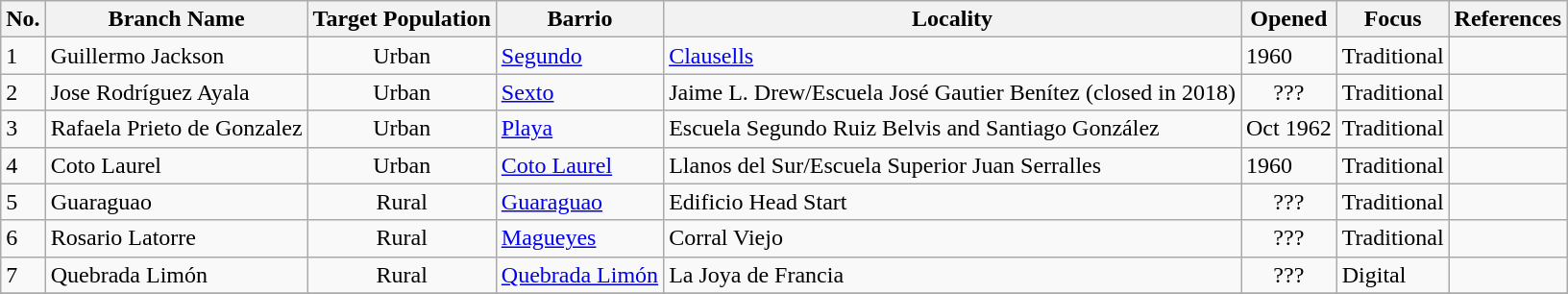<table class="wikitable sortable">
<tr>
<th>No.</th>
<th>Branch Name</th>
<th>Target Population</th>
<th>Barrio</th>
<th>Locality</th>
<th>Opened</th>
<th>Focus</th>
<th>References</th>
</tr>
<tr>
<td>1</td>
<td>Guillermo Jackson</td>
<td align="center">Urban</td>
<td><a href='#'>Segundo</a></td>
<td><a href='#'>Clausells</a></td>
<td>1960</td>
<td>Traditional</td>
<td></td>
</tr>
<tr>
<td>2</td>
<td>Jose Rodríguez Ayala</td>
<td align="center">Urban</td>
<td><a href='#'>Sexto</a></td>
<td>Jaime L. Drew/Escuela José Gautier Benítez (closed in 2018)</td>
<td align="center">???</td>
<td>Traditional</td>
<td></td>
</tr>
<tr>
<td>3</td>
<td>Rafaela Prieto de Gonzalez</td>
<td align="center">Urban</td>
<td><a href='#'>Playa</a></td>
<td>Escuela Segundo Ruiz Belvis and Santiago González</td>
<td>Oct 1962</td>
<td>Traditional</td>
<td></td>
</tr>
<tr>
<td>4</td>
<td>Coto Laurel</td>
<td align="center">Urban</td>
<td><a href='#'>Coto Laurel</a></td>
<td>Llanos del Sur/Escuela Superior Juan Serralles</td>
<td>1960</td>
<td>Traditional</td>
<td></td>
</tr>
<tr>
<td>5</td>
<td>Guaraguao</td>
<td align="center">Rural</td>
<td><a href='#'>Guaraguao</a></td>
<td>Edificio Head Start</td>
<td align="center">???</td>
<td>Traditional</td>
<td></td>
</tr>
<tr>
<td>6</td>
<td>Rosario Latorre</td>
<td align="center">Rural</td>
<td><a href='#'>Magueyes</a></td>
<td>Corral Viejo</td>
<td align="center">???</td>
<td>Traditional</td>
<td></td>
</tr>
<tr>
<td>7</td>
<td>Quebrada Limón</td>
<td align="center">Rural</td>
<td><a href='#'>Quebrada Limón</a></td>
<td>La Joya de Francia</td>
<td align="center">???</td>
<td>Digital</td>
<td></td>
</tr>
<tr>
</tr>
</table>
